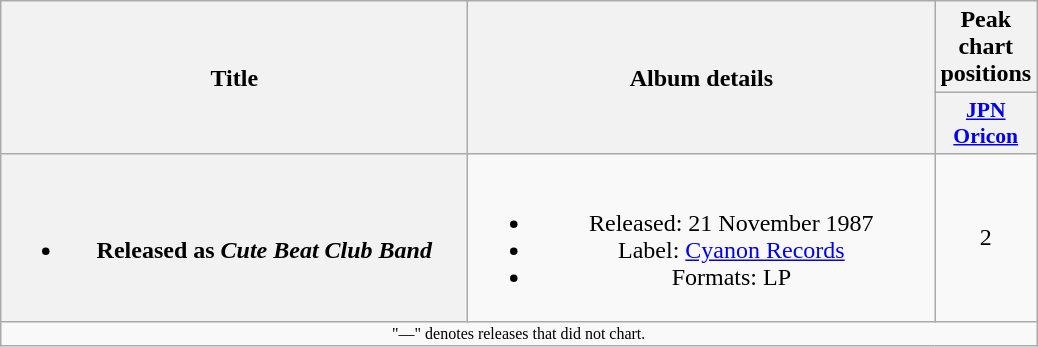<table class="wikitable plainrowheaders" style="text-align:center;">
<tr>
<th scope="col" rowspan="2" style="width:19em;">Title</th>
<th scope="col" rowspan="2" style="width:19em;">Album details</th>
<th scope="col">Peak<br>chart<br>positions</th>
</tr>
<tr>
<th scope="col" style="width:2.9em;font-size:90%;"><a href='#'>JPN<br>Oricon</a><br></th>
</tr>
<tr>
<th scope="row"><br><ul><li>Released as <em>Cute Beat Club Band</em></li></ul></th>
<td><br><ul><li>Released: 21 November 1987</li><li>Label: <a href='#'>Cyanon Records</a></li><li>Formats: LP</li></ul></td>
<td>2</td>
</tr>
<tr>
<td align="center" colspan="4" style="font-size: 8pt">"—" denotes releases that did not chart.</td>
</tr>
</table>
